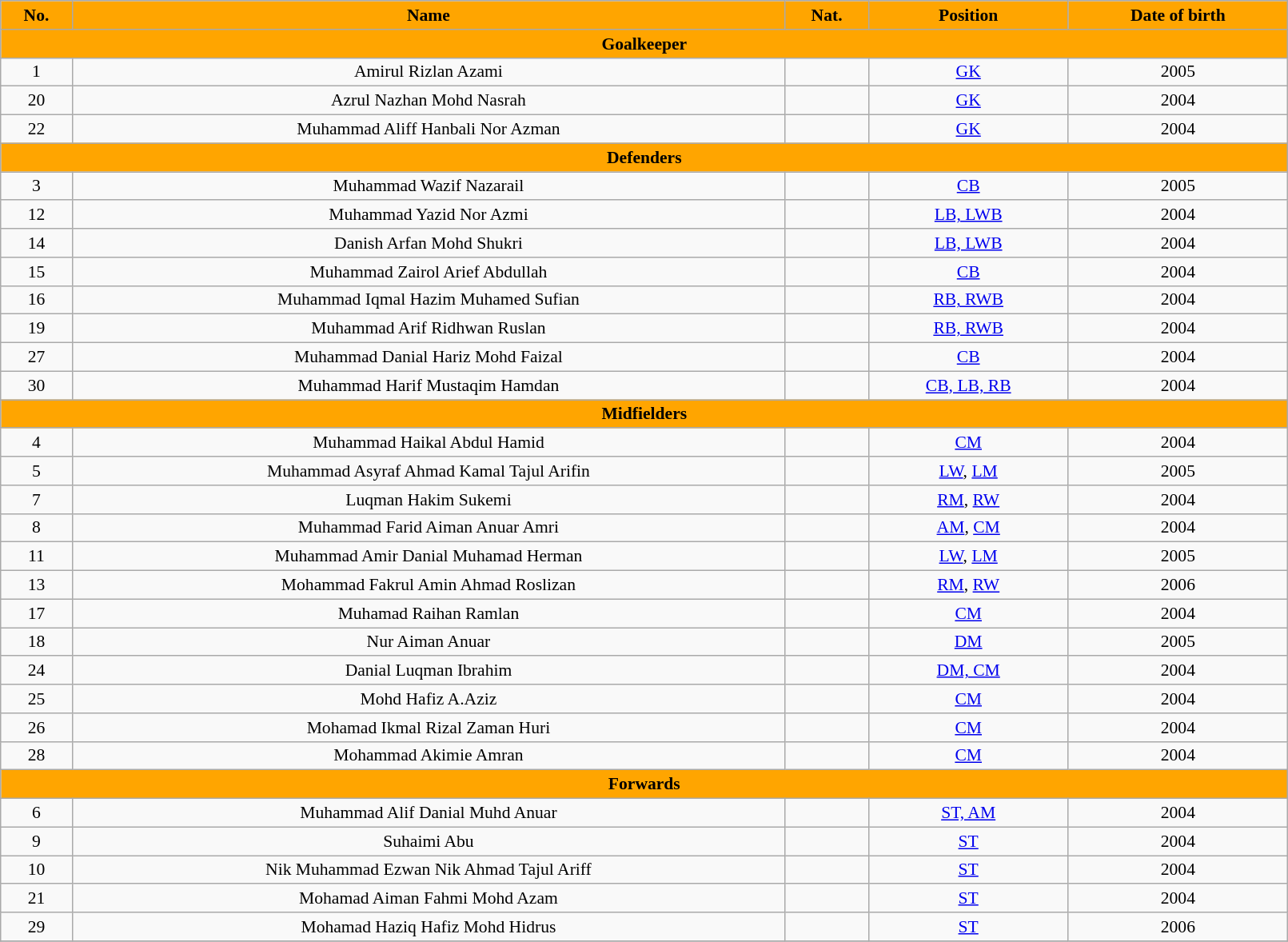<table class="wikitable"  style="text-align:center; font-size:90%; width:85%;">
<tr>
<th style="background:orange; color:black; text-align:center;">No.</th>
<th style="background:orange; color:black; text-align:center;">Name</th>
<th style="background:orange; color:black; text-align:center;">Nat.</th>
<th style="background:orange; color:black; text-align:center;">Position</th>
<th style="background:orange; color:black; text-align:center;">Date of birth</th>
</tr>
<tr>
<th colspan="11"  style="background:orange; color:black; text-align:center;">Goalkeeper</th>
</tr>
<tr>
<td>1</td>
<td>Amirul Rizlan Azami</td>
<td></td>
<td><a href='#'>GK</a></td>
<td>2005</td>
</tr>
<tr>
<td>20</td>
<td>Azrul Nazhan Mohd Nasrah</td>
<td></td>
<td><a href='#'>GK</a></td>
<td>2004</td>
</tr>
<tr>
<td>22</td>
<td>Muhammad Aliff Hanbali Nor Azman</td>
<td></td>
<td><a href='#'>GK</a></td>
<td>2004</td>
</tr>
<tr>
<th colspan="11"  style="background:orange; color:black; text-align:center;">Defenders</th>
</tr>
<tr>
<td>3</td>
<td>Muhammad Wazif Nazarail</td>
<td></td>
<td><a href='#'>CB</a></td>
<td>2005</td>
</tr>
<tr>
<td>12</td>
<td>Muhammad Yazid Nor Azmi</td>
<td></td>
<td><a href='#'>LB, LWB</a></td>
<td>2004</td>
</tr>
<tr>
<td>14</td>
<td>Danish Arfan Mohd Shukri</td>
<td></td>
<td><a href='#'>LB, LWB</a></td>
<td>2004</td>
</tr>
<tr>
<td>15</td>
<td>Muhammad Zairol Arief Abdullah</td>
<td></td>
<td><a href='#'>CB</a></td>
<td>2004</td>
</tr>
<tr>
<td>16</td>
<td>Muhammad Iqmal Hazim Muhamed Sufian</td>
<td></td>
<td><a href='#'>RB, RWB</a></td>
<td>2004</td>
</tr>
<tr>
<td>19</td>
<td>Muhammad Arif Ridhwan Ruslan</td>
<td></td>
<td><a href='#'>RB, RWB</a></td>
<td>2004</td>
</tr>
<tr>
<td>27</td>
<td>Muhammad Danial Hariz Mohd Faizal</td>
<td></td>
<td><a href='#'>CB</a></td>
<td>2004</td>
</tr>
<tr>
<td>30</td>
<td>Muhammad Harif Mustaqim Hamdan</td>
<td></td>
<td><a href='#'>CB, LB, RB</a></td>
<td>2004</td>
</tr>
<tr>
<th colspan="11"  style="background:orange; color:black; text-align:center;">Midfielders</th>
</tr>
<tr>
<td>4</td>
<td>Muhammad Haikal Abdul Hamid</td>
<td></td>
<td><a href='#'>CM</a></td>
<td>2004</td>
</tr>
<tr>
<td>5</td>
<td>Muhammad Asyraf Ahmad Kamal Tajul Arifin</td>
<td></td>
<td><a href='#'>LW</a>, <a href='#'>LM</a></td>
<td>2005</td>
</tr>
<tr>
<td>7</td>
<td>Luqman Hakim Sukemi</td>
<td></td>
<td><a href='#'>RM</a>, <a href='#'>RW</a></td>
<td>2004</td>
</tr>
<tr>
<td>8</td>
<td>Muhammad Farid Aiman Anuar Amri</td>
<td></td>
<td><a href='#'>AM</a>, <a href='#'>CM</a></td>
<td>2004</td>
</tr>
<tr>
<td>11</td>
<td>Muhammad Amir Danial Muhamad Herman</td>
<td></td>
<td><a href='#'>LW</a>, <a href='#'>LM</a></td>
<td>2005</td>
</tr>
<tr>
<td>13</td>
<td>Mohammad Fakrul Amin Ahmad Roslizan</td>
<td></td>
<td><a href='#'>RM</a>, <a href='#'>RW</a></td>
<td>2006</td>
</tr>
<tr>
<td>17</td>
<td>Muhamad Raihan Ramlan</td>
<td></td>
<td><a href='#'>CM</a></td>
<td>2004</td>
</tr>
<tr>
<td>18</td>
<td>Nur Aiman Anuar</td>
<td></td>
<td><a href='#'>DM</a></td>
<td>2005</td>
</tr>
<tr>
<td>24</td>
<td>Danial Luqman Ibrahim</td>
<td></td>
<td><a href='#'>DM, CM</a></td>
<td>2004</td>
</tr>
<tr>
<td>25</td>
<td>Mohd Hafiz A.Aziz</td>
<td></td>
<td><a href='#'>CM</a></td>
<td>2004</td>
</tr>
<tr>
<td>26</td>
<td>Mohamad Ikmal Rizal Zaman Huri</td>
<td></td>
<td><a href='#'>CM</a></td>
<td>2004</td>
</tr>
<tr>
<td>28</td>
<td>Mohammad Akimie Amran</td>
<td></td>
<td><a href='#'>CM</a></td>
<td>2004</td>
</tr>
<tr>
<th colspan="11"  style="background:orange; color:black; text-align:center;">Forwards</th>
</tr>
<tr>
<td>6</td>
<td>Muhammad Alif Danial Muhd Anuar</td>
<td></td>
<td><a href='#'>ST, AM</a></td>
<td>2004</td>
</tr>
<tr>
<td>9</td>
<td>Suhaimi Abu</td>
<td></td>
<td><a href='#'>ST</a></td>
<td>2004</td>
</tr>
<tr>
<td>10</td>
<td>Nik Muhammad Ezwan Nik Ahmad Tajul Ariff</td>
<td></td>
<td><a href='#'>ST</a></td>
<td>2004</td>
</tr>
<tr>
<td>21</td>
<td>Mohamad Aiman Fahmi Mohd Azam</td>
<td></td>
<td><a href='#'>ST</a></td>
<td>2004</td>
</tr>
<tr>
<td>29</td>
<td>Mohamad Haziq Hafiz Mohd Hidrus</td>
<td></td>
<td><a href='#'>ST</a></td>
<td>2006</td>
</tr>
<tr>
</tr>
</table>
